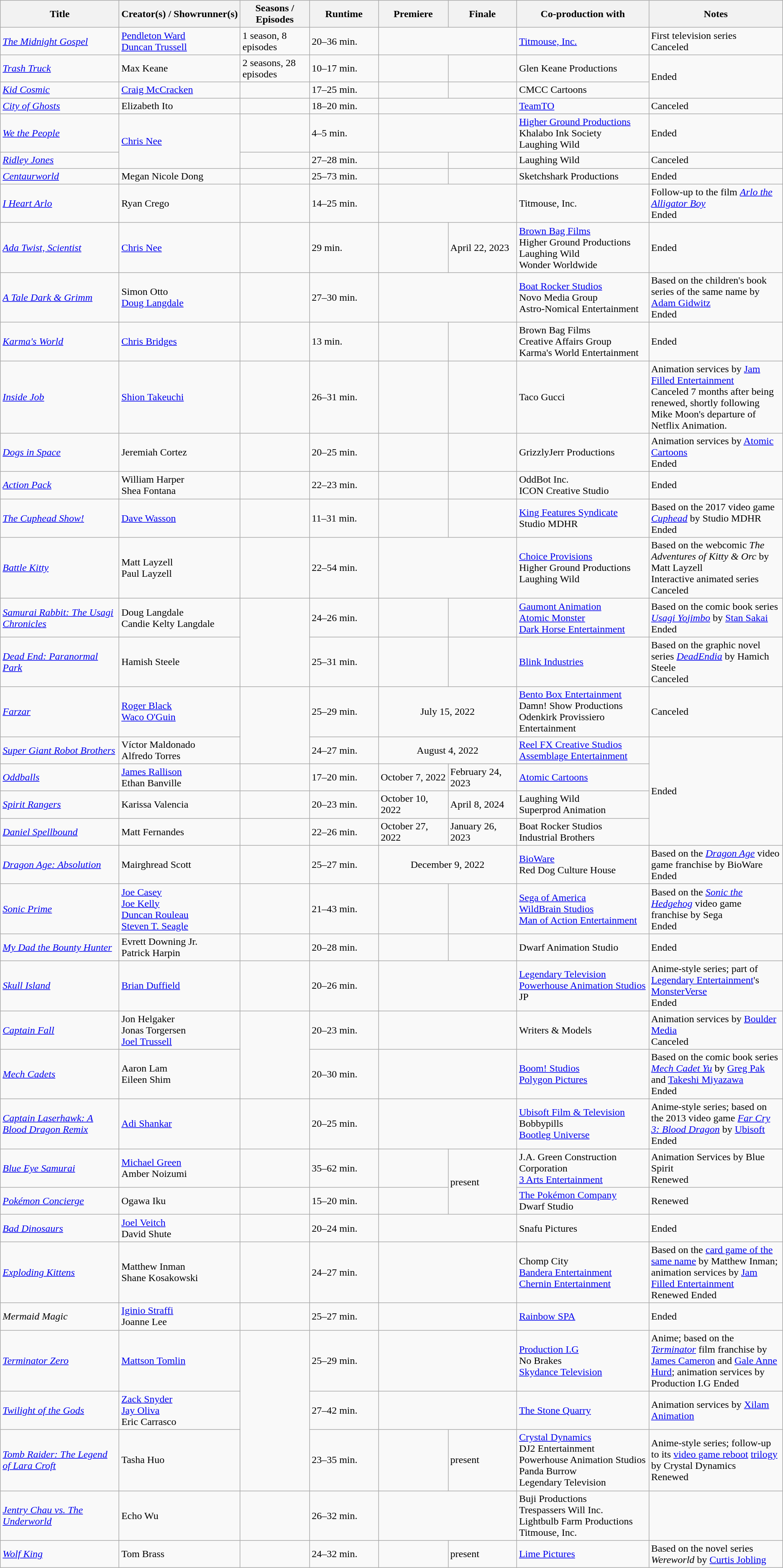<table class="wikitable sortable">
<tr>
<th width=221>Title</th>
<th width=221>Creator(s) / Showrunner(s)</th>
<th width=121>Seasons / Episodes</th>
<th width=121>Runtime</th>
<th width=121>Premiere</th>
<th width=121>Finale</th>
<th width=251>Co-production with</th>
<th width=251>Notes</th>
</tr>
<tr>
<td><em><a href='#'>The Midnight Gospel</a></em></td>
<td><a href='#'>Pendleton Ward</a><br> <a href='#'>Duncan Trussell</a></td>
<td>1 season, 8 episodes</td>
<td>20–36 min.</td>
<td colspan="2" style="text-align:center;"></td>
<td><a href='#'>Titmouse, Inc.</a></td>
<td>First television series<br>Canceled</td>
</tr>
<tr>
<td><em><a href='#'>Trash Truck</a></em></td>
<td>Max Keane</td>
<td>2 seasons, 28 episodes</td>
<td>10–17 min.</td>
<td></td>
<td></td>
<td>Glen Keane Productions</td>
<td rowspan="2">Ended</td>
</tr>
<tr>
<td><em><a href='#'>Kid Cosmic</a></em></td>
<td><a href='#'>Craig McCracken</a></td>
<td></td>
<td>17–25 min.</td>
<td></td>
<td></td>
<td>CMCC Cartoons</td>
</tr>
<tr>
<td><em><a href='#'>City of Ghosts</a></em></td>
<td>Elizabeth Ito</td>
<td></td>
<td>18–20 min.</td>
<td colspan="2" style="text-align:center;"></td>
<td><a href='#'>TeamTO</a></td>
<td>Canceled</td>
</tr>
<tr>
<td><em><a href='#'>We the People</a></em></td>
<td rowspan="2"><a href='#'>Chris Nee</a></td>
<td></td>
<td>4–5 min.</td>
<td colspan="2" style="text-align:center;"></td>
<td><a href='#'>Higher Ground Productions</a><br>Khalabo Ink Society<br>Laughing Wild</td>
<td>Ended</td>
</tr>
<tr>
<td><em><a href='#'>Ridley Jones</a></em></td>
<td></td>
<td>27–28 min.</td>
<td></td>
<td></td>
<td>Laughing Wild</td>
<td>Canceled</td>
</tr>
<tr>
<td><em><a href='#'>Centaurworld</a></em></td>
<td>Megan Nicole Dong</td>
<td></td>
<td>25–73 min.</td>
<td></td>
<td></td>
<td>Sketchshark Productions</td>
<td>Ended</td>
</tr>
<tr>
<td><em><a href='#'>I Heart Arlo</a></em></td>
<td>Ryan Crego</td>
<td></td>
<td>14–25 min.</td>
<td colspan="2" style="text-align:center;"></td>
<td>Titmouse, Inc.</td>
<td>Follow-up to the film <em><a href='#'>Arlo the Alligator Boy</a></em><br>Ended</td>
</tr>
<tr>
<td><em><a href='#'>Ada Twist, Scientist</a></em></td>
<td><a href='#'>Chris Nee</a></td>
<td></td>
<td>29 min.</td>
<td></td>
<td>April 22, 2023</td>
<td><a href='#'>Brown Bag Films</a><br>Higher Ground Productions<br>Laughing Wild<br>Wonder Worldwide</td>
<td>Ended</td>
</tr>
<tr>
<td><em><a href='#'>A Tale Dark & Grimm</a></em></td>
<td>Simon Otto<br><a href='#'>Doug Langdale</a></td>
<td></td>
<td>27–30 min.</td>
<td colspan="2" style="text-align:center;"></td>
<td><a href='#'>Boat Rocker Studios</a><br>Novo Media Group<br>Astro-Nomical Entertainment</td>
<td>Based on the children's book series of the same name by <a href='#'>Adam Gidwitz</a><br>Ended</td>
</tr>
<tr>
<td><em><a href='#'>Karma's World</a></em></td>
<td><a href='#'>Chris Bridges</a></td>
<td></td>
<td>13 min.</td>
<td></td>
<td></td>
<td>Brown Bag Films<br>Creative Affairs Group<br>Karma's World Entertainment</td>
<td>Ended</td>
</tr>
<tr>
<td><em><a href='#'>Inside Job</a></em></td>
<td><a href='#'>Shion Takeuchi</a></td>
<td></td>
<td>26–31 min.</td>
<td></td>
<td></td>
<td>Taco Gucci</td>
<td>Animation services by <a href='#'>Jam Filled Entertainment</a><br>Canceled 7 months after being renewed, shortly following Mike Moon's departure of Netflix Animation.</td>
</tr>
<tr>
<td><em><a href='#'>Dogs in Space</a></em></td>
<td>Jeremiah Cortez</td>
<td></td>
<td>20–25 min.</td>
<td></td>
<td></td>
<td>GrizzlyJerr Productions</td>
<td>Animation services by <a href='#'>Atomic Cartoons</a><br>Ended</td>
</tr>
<tr>
<td><em><a href='#'>Action Pack</a></em></td>
<td>William Harper<br>Shea Fontana</td>
<td></td>
<td>22–23 min.</td>
<td></td>
<td></td>
<td>OddBot Inc.<br>ICON Creative Studio</td>
<td>Ended</td>
</tr>
<tr>
<td><em><a href='#'>The Cuphead Show!</a></em></td>
<td><a href='#'>Dave Wasson</a></td>
<td></td>
<td>11–31 min.</td>
<td></td>
<td></td>
<td><a href='#'>King Features Syndicate</a><br>Studio MDHR</td>
<td>Based on the 2017 video game <em><a href='#'>Cuphead</a></em> by Studio MDHR<br>Ended</td>
</tr>
<tr>
<td><em><a href='#'>Battle Kitty</a></em></td>
<td>Matt Layzell<br>Paul Layzell</td>
<td></td>
<td>22–54 min.</td>
<td colspan="2" style="text-align:center;"></td>
<td><a href='#'>Choice Provisions</a><br>Higher Ground Productions<br>Laughing Wild</td>
<td>Based on the webcomic <em>The Adventures of Kitty & Orc</em> by Matt Layzell<br>Interactive animated series<br>Canceled</td>
</tr>
<tr>
<td><em><a href='#'>Samurai Rabbit: The Usagi Chronicles</a></em></td>
<td>Doug Langdale<br>Candie Kelty Langdale</td>
<td rowspan="2"></td>
<td>24–26 min.</td>
<td></td>
<td></td>
<td><a href='#'>Gaumont Animation</a><br><a href='#'>Atomic Monster</a><br><a href='#'>Dark Horse Entertainment</a></td>
<td>Based on the comic book series <em><a href='#'>Usagi Yojimbo</a></em> by <a href='#'>Stan Sakai</a><br>Ended</td>
</tr>
<tr>
<td><em><a href='#'>Dead End: Paranormal Park</a></em></td>
<td>Hamish Steele</td>
<td>25–31 min.</td>
<td></td>
<td></td>
<td><a href='#'>Blink Industries</a></td>
<td>Based on the graphic novel series <em><a href='#'>DeadEndia</a></em> by Hamich Steele<br>Canceled</td>
</tr>
<tr>
<td><em><a href='#'>Farzar</a></em></td>
<td><a href='#'>Roger Black</a><br><a href='#'>Waco O'Guin</a></td>
<td rowspan="2"></td>
<td>25–29 min.</td>
<td colspan="2" style="text-align:center;">July 15, 2022</td>
<td><a href='#'>Bento Box Entertainment</a><br>Damn! Show Productions<br>Odenkirk Provissiero Entertainment</td>
<td>Canceled</td>
</tr>
<tr>
<td><em><a href='#'>Super Giant Robot Brothers</a></em></td>
<td>Víctor Maldonado<br>Alfredo Torres</td>
<td>24–27 min.</td>
<td colspan="2" style="text-align:center;">August 4, 2022</td>
<td><a href='#'>Reel FX Creative Studios</a><br><a href='#'>Assemblage Entertainment</a></td>
<td rowspan="4">Ended</td>
</tr>
<tr>
<td><em><a href='#'>Oddballs</a></em></td>
<td><a href='#'>James Rallison</a><br>Ethan Banville</td>
<td></td>
<td>17–20 min.</td>
<td>October 7, 2022</td>
<td>February 24, 2023</td>
<td><a href='#'>Atomic Cartoons</a></td>
</tr>
<tr>
<td><em><a href='#'>Spirit Rangers</a></em></td>
<td>Karissa Valencia</td>
<td></td>
<td>20–23 min.</td>
<td>October 10, 2022</td>
<td>April 8, 2024</td>
<td>Laughing Wild<br>Superprod Animation</td>
</tr>
<tr>
<td><em><a href='#'>Daniel Spellbound</a></em></td>
<td>Matt Fernandes</td>
<td></td>
<td>22–26 min.</td>
<td>October 27, 2022</td>
<td>January 26, 2023</td>
<td>Boat Rocker Studios<br>Industrial Brothers</td>
</tr>
<tr>
<td><em><a href='#'>Dragon Age: Absolution</a></em></td>
<td>Mairghread Scott</td>
<td></td>
<td>25–27 min.</td>
<td colspan="2" style="text-align:center;">December 9, 2022</td>
<td><a href='#'>BioWare</a><br>Red Dog Culture House</td>
<td>Based on the <em><a href='#'>Dragon Age</a></em> video game franchise by BioWare<br>Ended</td>
</tr>
<tr>
<td><em><a href='#'>Sonic Prime</a></em></td>
<td><a href='#'>Joe Casey</a><br><a href='#'>Joe Kelly</a><br><a href='#'>Duncan Rouleau</a><br><a href='#'>Steven T. Seagle</a></td>
<td></td>
<td>21–43 min.</td>
<td></td>
<td></td>
<td><a href='#'>Sega of America</a><br><a href='#'>WildBrain Studios</a><br><a href='#'>Man of Action Entertainment</a></td>
<td>Based on the <em><a href='#'>Sonic the Hedgehog</a></em> video game franchise by Sega<br>Ended</td>
</tr>
<tr>
<td><em><a href='#'>My Dad the Bounty Hunter</a></em></td>
<td>Evrett Downing Jr.<br>Patrick Harpin</td>
<td></td>
<td>20–28 min.</td>
<td></td>
<td></td>
<td>Dwarf Animation Studio</td>
<td>Ended</td>
</tr>
<tr>
<td><em><a href='#'>Skull Island</a></em></td>
<td><a href='#'>Brian Duffield</a></td>
<td></td>
<td>20–26 min.</td>
<td colspan="2" style="text-align:center;"></td>
<td><a href='#'>Legendary Television</a><br><a href='#'>Powerhouse Animation Studios</a><br>JP</td>
<td>Anime-style series; part of <a href='#'>Legendary Entertainment</a>'s <a href='#'>MonsterVerse</a><br>Ended</td>
</tr>
<tr>
<td><em><a href='#'>Captain Fall</a></em></td>
<td>Jon Helgaker<br>Jonas Torgersen<br><a href='#'>Joel Trussell</a></td>
<td rowspan="2"></td>
<td>20–23 min.</td>
<td colspan="2" style="text-align:center;"></td>
<td>Writers & Models</td>
<td>Animation services by <a href='#'>Boulder Media</a><br>Canceled </td>
</tr>
<tr>
<td><em><a href='#'>Mech Cadets</a></em></td>
<td>Aaron Lam<br>Eileen Shim</td>
<td>20–30 min.</td>
<td colspan="2" style="text-align:center;"></td>
<td><a href='#'>Boom! Studios</a><br><a href='#'>Polygon Pictures</a></td>
<td>Based on the comic book series <em><a href='#'>Mech Cadet Yu</a></em> by <a href='#'>Greg Pak</a> and <a href='#'>Takeshi Miyazawa</a><br>Ended</td>
</tr>
<tr>
<td><em><a href='#'>Captain Laserhawk: A Blood Dragon Remix</a></em></td>
<td><a href='#'>Adi Shankar</a></td>
<td></td>
<td>20–25 min.</td>
<td colspan="2" style="text-align:center;"></td>
<td><a href='#'>Ubisoft Film & Television</a><br>Bobbypills<br><a href='#'>Bootleg Universe</a></td>
<td>Anime-style series; based on the 2013 video game <em><a href='#'>Far Cry 3: Blood Dragon</a></em> by <a href='#'>Ubisoft</a><br>Ended</td>
</tr>
<tr>
<td><em><a href='#'>Blue Eye Samurai</a></em></td>
<td><a href='#'>Michael Green</a><br>Amber Noizumi</td>
<td></td>
<td>35–62 min.</td>
<td></td>
<td rowspan="2">present</td>
<td>J.A. Green Construction Corporation<br><a href='#'>3 Arts Entertainment</a></td>
<td>Animation Services by Blue Spirit<br>Renewed</td>
</tr>
<tr>
<td><em><a href='#'>Pokémon Concierge</a></em></td>
<td>Ogawa Iku</td>
<td></td>
<td>15–20 min.</td>
<td></td>
<td><a href='#'>The Pokémon Company</a><br>Dwarf Studio</td>
<td>Renewed</td>
</tr>
<tr>
<td><em><a href='#'>Bad Dinosaurs</a></em></td>
<td><a href='#'>Joel Veitch</a><br>David Shute</td>
<td></td>
<td>20–24 min.</td>
<td colspan="2" style="text-align:center;"> </td>
<td>Snafu Pictures</td>
<td>Ended</td>
</tr>
<tr>
<td><em><a href='#'>Exploding Kittens</a></em></td>
<td>Matthew Inman<br>Shane Kosakowski</td>
<td></td>
<td>24–27 min.</td>
<td colspan="2" style="text-align:center;"></td>
<td>Chomp City<br><a href='#'>Bandera Entertainment</a><br><a href='#'>Chernin Entertainment</a></td>
<td>Based on the <a href='#'>card game of the same name</a> by Matthew Inman; animation services by <a href='#'>Jam Filled Entertainment</a><br>Renewed Ended</td>
</tr>
<tr>
<td><em>Mermaid Magic</em></td>
<td><a href='#'>Iginio Straffi</a><br>Joanne Lee</td>
<td></td>
<td>25–27 min.</td>
<td colspan="2" style="text-align:center;"></td>
<td><a href='#'>Rainbow SPA</a></td>
<td> Ended</td>
</tr>
<tr>
<td><em><a href='#'>Terminator Zero</a></em></td>
<td><a href='#'>Mattson Tomlin</a></td>
<td rowspan="3"></td>
<td>25–29 min.</td>
<td colspan="2" style="text-align:center;"></td>
<td><a href='#'>Production I.G</a><br>No Brakes<br><a href='#'>Skydance Television</a></td>
<td>Anime; based on the <em><a href='#'>Terminator</a></em> film franchise by <a href='#'>James Cameron</a> and <a href='#'>Gale Anne Hurd</a>; animation services by Production I.G Ended</td>
</tr>
<tr>
<td><em><a href='#'>Twilight of the Gods</a></em></td>
<td><a href='#'>Zack Snyder</a><br><a href='#'>Jay Oliva</a><br>Eric Carrasco</td>
<td>27–42 min.</td>
<td colspan="2" style="text-align:center;"></td>
<td><a href='#'>The Stone Quarry</a></td>
<td>Animation services by <a href='#'>Xilam Animation</a></td>
</tr>
<tr>
<td><em><a href='#'>Tomb Raider: The Legend of Lara Croft</a></em></td>
<td>Tasha Huo</td>
<td>23–35 min.</td>
<td></td>
<td>present</td>
<td><a href='#'>Crystal Dynamics</a><br>DJ2 Entertainment<br>Powerhouse Animation Studios<br>Panda Burrow<br>Legendary Television</td>
<td>Anime-style series; follow-up to its <a href='#'>video game reboot</a> <a href='#'>trilogy</a> by Crystal Dynamics<br>Renewed</td>
</tr>
<tr>
<td><em><a href='#'>Jentry Chau vs. The Underworld</a></em></td>
<td>Echo Wu</td>
<td></td>
<td>26–32 min.</td>
<td colspan="2" style="text-align:center;"></td>
<td>Buji Productions<br>Trespassers Will Inc.<br>Lightbulb Farm Productions<br>Titmouse, Inc.</td>
<td></td>
</tr>
<tr>
<td><em><a href='#'>Wolf King</a></em></td>
<td>Tom Brass</td>
<td></td>
<td>24–32 min.</td>
<td></td>
<td>present</td>
<td><a href='#'>Lime Pictures</a></td>
<td>Based on the novel series <em>Wereworld</em> by <a href='#'>Curtis Jobling</a></td>
</tr>
</table>
